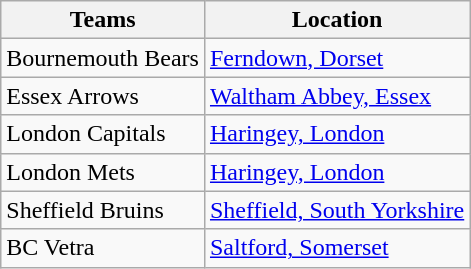<table class="wikitable">
<tr>
<th>Teams</th>
<th>Location</th>
</tr>
<tr>
<td>Bournemouth Bears</td>
<td><a href='#'>Ferndown, Dorset</a></td>
</tr>
<tr>
<td>Essex Arrows</td>
<td rowspan="1"><a href='#'>Waltham Abbey, Essex</a></td>
</tr>
<tr>
<td>London Capitals</td>
<td><a href='#'>Haringey, London</a></td>
</tr>
<tr>
<td>London Mets</td>
<td><a href='#'>Haringey, London</a></td>
</tr>
<tr>
<td>Sheffield Bruins</td>
<td rowspan="1"><a href='#'>Sheffield, South Yorkshire</a></td>
</tr>
<tr>
<td>BC Vetra</td>
<td rowspan="1"><a href='#'>Saltford, Somerset</a></td>
</tr>
</table>
